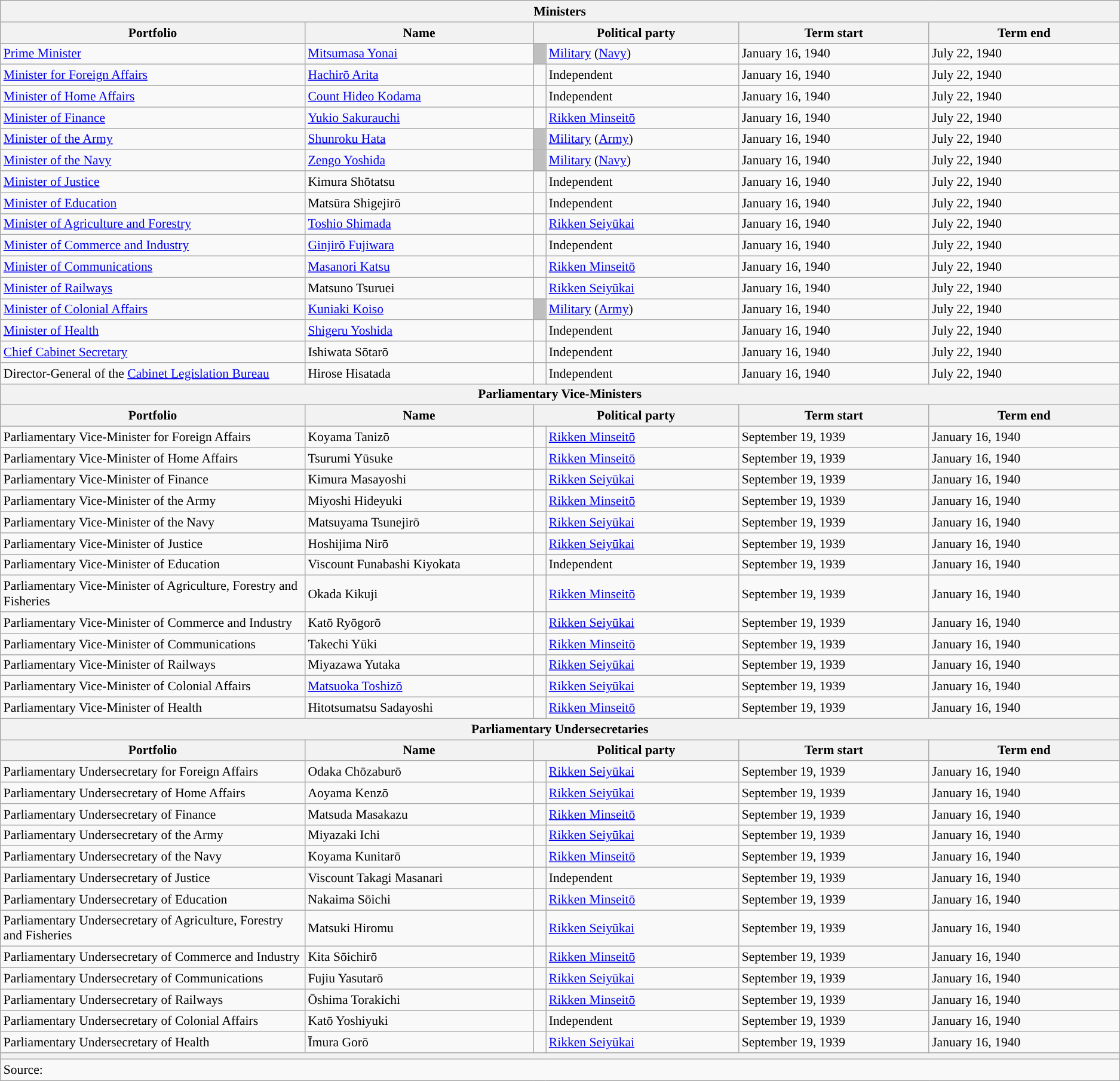<table class="wikitable" style="font-size: 90%;">
<tr>
<th colspan="6">Ministers</th>
</tr>
<tr>
<th scope="col" width="20%">Portfolio</th>
<th scope="col" width="15%">Name</th>
<th colspan="2" scope="col" width="13.5%">Political party</th>
<th scope="col" width="12.5%">Term start</th>
<th scope="col" width="12.5%">Term end</th>
</tr>
<tr>
<td style="text-align: left;"><a href='#'>Prime Minister</a></td>
<td><a href='#'>Mitsumasa Yonai</a></td>
<td style="color:inherit;background:#bfbfbf"></td>
<td><a href='#'>Military</a> (<a href='#'>Navy</a>)</td>
<td>January 16, 1940</td>
<td>July 22, 1940</td>
</tr>
<tr>
<td><a href='#'>Minister for Foreign Affairs</a></td>
<td><a href='#'>Hachirō Arita</a></td>
<td style="color:inherit;background:"></td>
<td>Independent</td>
<td>January 16, 1940</td>
<td>July 22, 1940</td>
</tr>
<tr>
<td><a href='#'>Minister of Home Affairs</a></td>
<td><a href='#'>Count Hideo Kodama</a></td>
<td style="color:inherit;background:"></td>
<td>Independent</td>
<td>January 16, 1940</td>
<td>July 22, 1940</td>
</tr>
<tr>
<td><a href='#'>Minister of Finance</a></td>
<td><a href='#'>Yukio Sakurauchi</a></td>
<td style="color:inherit;background:"></td>
<td><a href='#'>Rikken Minseitō</a></td>
<td>January 16, 1940</td>
<td>July 22, 1940</td>
</tr>
<tr>
<td><a href='#'>Minister of the Army</a></td>
<td><a href='#'>Shunroku Hata</a></td>
<td style="color:inherit;background:#bfbfbf"></td>
<td><a href='#'>Military</a> (<a href='#'>Army</a>)</td>
<td>January 16, 1940</td>
<td>July 22, 1940</td>
</tr>
<tr>
<td><a href='#'>Minister of the Navy</a></td>
<td><a href='#'>Zengo Yoshida</a></td>
<td style="color:inherit;background:#bfbfbf"></td>
<td><a href='#'>Military</a> (<a href='#'>Navy</a>)</td>
<td>January 16, 1940</td>
<td>July 22, 1940</td>
</tr>
<tr>
<td><a href='#'>Minister of Justice</a></td>
<td>Kimura Shōtatsu</td>
<td style="color:inherit;background:"></td>
<td>Independent</td>
<td>January 16, 1940</td>
<td>July 22, 1940</td>
</tr>
<tr>
<td><a href='#'>Minister of Education</a></td>
<td>Matsūra Shigejirō</td>
<td style="color:inherit;background:"></td>
<td>Independent</td>
<td>January 16, 1940</td>
<td>July 22, 1940</td>
</tr>
<tr>
<td><a href='#'>Minister of Agriculture and Forestry</a></td>
<td><a href='#'>Toshio Shimada</a></td>
<td style="color:inherit;background:"></td>
<td><a href='#'>Rikken Seiyūkai</a></td>
<td>January 16, 1940</td>
<td>July 22, 1940</td>
</tr>
<tr>
<td><a href='#'>Minister of Commerce and Industry</a></td>
<td><a href='#'>Ginjirō Fujiwara</a></td>
<td style="color:inherit;background:"></td>
<td>Independent</td>
<td>January 16, 1940</td>
<td>July 22, 1940</td>
</tr>
<tr>
<td><a href='#'>Minister of Communications</a></td>
<td><a href='#'>Masanori Katsu</a></td>
<td style="color:inherit;background:"></td>
<td><a href='#'>Rikken Minseitō</a></td>
<td>January 16, 1940</td>
<td>July 22, 1940</td>
</tr>
<tr>
<td><a href='#'>Minister of Railways</a></td>
<td>Matsuno Tsuruei</td>
<td style="color:inherit;background:"></td>
<td><a href='#'>Rikken Seiyūkai</a></td>
<td>January 16, 1940</td>
<td>July 22, 1940</td>
</tr>
<tr>
<td><a href='#'>Minister of Colonial Affairs</a></td>
<td><a href='#'>Kuniaki Koiso</a></td>
<td style="color:inherit;background:#bfbfbf"></td>
<td><a href='#'>Military</a> (<a href='#'>Army</a>)</td>
<td>January 16, 1940</td>
<td>July 22, 1940</td>
</tr>
<tr>
<td><a href='#'>Minister of Health</a></td>
<td><a href='#'>Shigeru Yoshida</a></td>
<td style="color:inherit;background:"></td>
<td>Independent</td>
<td>January 16, 1940</td>
<td>July 22, 1940</td>
</tr>
<tr>
<td><a href='#'>Chief Cabinet Secretary</a></td>
<td>Ishiwata Sōtarō</td>
<td style="color:inherit;background:"></td>
<td>Independent</td>
<td>January 16, 1940</td>
<td>July 22, 1940</td>
</tr>
<tr>
<td>Director-General of the <a href='#'>Cabinet Legislation Bureau</a></td>
<td>Hirose Hisatada</td>
<td style="color:inherit;background:"></td>
<td>Independent</td>
<td>January 16, 1940</td>
<td>July 22, 1940</td>
</tr>
<tr>
<th colspan="6">Parliamentary Vice-Ministers</th>
</tr>
<tr>
<th>Portfolio</th>
<th>Name</th>
<th colspan="2">Political party</th>
<th>Term start</th>
<th>Term end</th>
</tr>
<tr>
<td>Parliamentary Vice-Minister for Foreign Affairs</td>
<td>Koyama Tanizō</td>
<td style="color:inherit;background:"></td>
<td><a href='#'>Rikken Minseitō</a></td>
<td>September 19, 1939</td>
<td>January 16, 1940</td>
</tr>
<tr>
<td>Parliamentary Vice-Minister of Home Affairs</td>
<td>Tsurumi Yūsuke</td>
<td style="color:inherit;background:"></td>
<td><a href='#'>Rikken Minseitō</a></td>
<td>September 19, 1939</td>
<td>January 16, 1940</td>
</tr>
<tr>
<td>Parliamentary Vice-Minister of Finance</td>
<td>Kimura Masayoshi</td>
<td style="color:inherit;background:"></td>
<td><a href='#'>Rikken Seiyūkai</a></td>
<td>September 19, 1939</td>
<td>January 16, 1940</td>
</tr>
<tr>
<td>Parliamentary Vice-Minister of the Army</td>
<td>Miyoshi Hideyuki</td>
<td style="color:inherit;background:"></td>
<td><a href='#'>Rikken Minseitō</a></td>
<td>September 19, 1939</td>
<td>January 16, 1940</td>
</tr>
<tr>
<td>Parliamentary Vice-Minister of the Navy</td>
<td>Matsuyama Tsunejirō</td>
<td style="color:inherit;background:"></td>
<td><a href='#'>Rikken Seiyūkai</a></td>
<td>September 19, 1939</td>
<td>January 16, 1940</td>
</tr>
<tr>
<td>Parliamentary Vice-Minister of Justice</td>
<td>Hoshijima Nirō</td>
<td style="color:inherit;background:"></td>
<td><a href='#'>Rikken Seiyūkai</a></td>
<td>September 19, 1939</td>
<td>January 16, 1940</td>
</tr>
<tr>
<td>Parliamentary Vice-Minister of Education</td>
<td>Viscount Funabashi Kiyokata</td>
<td style="color:inherit;background:"></td>
<td>Independent</td>
<td>September 19, 1939</td>
<td>January 16, 1940</td>
</tr>
<tr>
<td>Parliamentary Vice-Minister of Agriculture, Forestry and Fisheries</td>
<td>Okada Kikuji</td>
<td style="color:inherit;background:"></td>
<td><a href='#'>Rikken Minseitō</a></td>
<td>September 19, 1939</td>
<td>January 16, 1940</td>
</tr>
<tr>
<td>Parliamentary Vice-Minister of Commerce and Industry</td>
<td>Katō Ryōgorō</td>
<td style="color:inherit;background:"></td>
<td><a href='#'>Rikken Seiyūkai</a></td>
<td>September 19, 1939</td>
<td>January 16, 1940</td>
</tr>
<tr>
<td>Parliamentary Vice-Minister of Communications</td>
<td>Takechi Yūki</td>
<td style="color:inherit;background:"></td>
<td><a href='#'>Rikken Minseitō</a></td>
<td>September 19, 1939</td>
<td>January 16, 1940</td>
</tr>
<tr>
<td>Parliamentary Vice-Minister of Railways</td>
<td>Miyazawa Yutaka</td>
<td style="color:inherit;background:"></td>
<td><a href='#'>Rikken Seiyūkai</a></td>
<td>September 19, 1939</td>
<td>January 16, 1940</td>
</tr>
<tr>
<td>Parliamentary Vice-Minister of Colonial Affairs</td>
<td><a href='#'>Matsuoka Toshizō</a></td>
<td style="color:inherit;background:"></td>
<td><a href='#'>Rikken Seiyūkai</a></td>
<td>September 19, 1939</td>
<td>January 16, 1940</td>
</tr>
<tr>
<td>Parliamentary Vice-Minister of Health</td>
<td>Hitotsumatsu Sadayoshi</td>
<td style="color:inherit;background:"></td>
<td><a href='#'>Rikken Minseitō</a></td>
<td>September 19, 1939</td>
<td>January 16, 1940</td>
</tr>
<tr>
<th colspan="6">Parliamentary Undersecretaries</th>
</tr>
<tr>
<th>Portfolio</th>
<th>Name</th>
<th colspan="2">Political party</th>
<th>Term start</th>
<th>Term end</th>
</tr>
<tr>
<td>Parliamentary Undersecretary for Foreign Affairs</td>
<td>Odaka Chōzaburō</td>
<td style="color:inherit;background:"></td>
<td><a href='#'>Rikken Seiyūkai</a></td>
<td>September 19, 1939</td>
<td>January 16, 1940</td>
</tr>
<tr>
<td>Parliamentary Undersecretary of Home Affairs</td>
<td>Aoyama Kenzō</td>
<td style="color:inherit;background:"></td>
<td><a href='#'>Rikken Seiyūkai</a></td>
<td>September 19, 1939</td>
<td>January 16, 1940</td>
</tr>
<tr>
<td>Parliamentary Undersecretary of Finance</td>
<td>Matsuda Masakazu</td>
<td style="color:inherit;background:"></td>
<td><a href='#'>Rikken Minseitō</a></td>
<td>September 19, 1939</td>
<td>January 16, 1940</td>
</tr>
<tr>
<td>Parliamentary Undersecretary of the Army</td>
<td>Miyazaki Ichi</td>
<td style="color:inherit;background:"></td>
<td><a href='#'>Rikken Seiyūkai</a></td>
<td>September 19, 1939</td>
<td>January 16, 1940</td>
</tr>
<tr>
<td>Parliamentary Undersecretary of the Navy</td>
<td>Koyama Kunitarō</td>
<td style="color:inherit;background:"></td>
<td><a href='#'>Rikken Minseitō</a></td>
<td>September 19, 1939</td>
<td>January 16, 1940</td>
</tr>
<tr>
<td>Parliamentary Undersecretary of Justice</td>
<td>Viscount Takagi Masanari</td>
<td style="color:inherit;background:"></td>
<td>Independent</td>
<td>September 19, 1939</td>
<td>January 16, 1940</td>
</tr>
<tr>
<td>Parliamentary Undersecretary of Education</td>
<td>Nakaima Sōichi</td>
<td style="color:inherit;background:"></td>
<td><a href='#'>Rikken Minseitō</a></td>
<td>September 19, 1939</td>
<td>January 16, 1940</td>
</tr>
<tr>
<td>Parliamentary Undersecretary of Agriculture, Forestry and Fisheries</td>
<td>Matsuki Hiromu</td>
<td style="color:inherit;background:"></td>
<td><a href='#'>Rikken Seiyūkai</a></td>
<td>September 19, 1939</td>
<td>January 16, 1940</td>
</tr>
<tr>
<td>Parliamentary Undersecretary of Commerce and Industry</td>
<td>Kita Sōichirō</td>
<td style="color:inherit;background:"></td>
<td><a href='#'>Rikken Minseitō</a></td>
<td>September 19, 1939</td>
<td>January 16, 1940</td>
</tr>
<tr>
<td>Parliamentary Undersecretary of Communications</td>
<td>Fujiu Yasutarō</td>
<td style="color:inherit;background:"></td>
<td><a href='#'>Rikken Seiyūkai</a></td>
<td>September 19, 1939</td>
<td>January 16, 1940</td>
</tr>
<tr>
<td>Parliamentary Undersecretary of Railways</td>
<td>Ōshima Torakichi</td>
<td style="color:inherit;background:"></td>
<td><a href='#'>Rikken Minseitō</a></td>
<td>September 19, 1939</td>
<td>January 16, 1940</td>
</tr>
<tr>
<td>Parliamentary Undersecretary of Colonial Affairs</td>
<td>Katō Yoshiyuki</td>
<td style="color:inherit;background:"></td>
<td>Independent</td>
<td>September 19, 1939</td>
<td>January 16, 1940</td>
</tr>
<tr>
<td>Parliamentary Undersecretary of Health</td>
<td>Īmura Gorō</td>
<td style="color:inherit;background:"></td>
<td><a href='#'>Rikken Seiyūkai</a></td>
<td>September 19, 1939</td>
<td>January 16, 1940</td>
</tr>
<tr>
<th colspan="6"></th>
</tr>
<tr>
<td colspan="6">Source:</td>
</tr>
</table>
